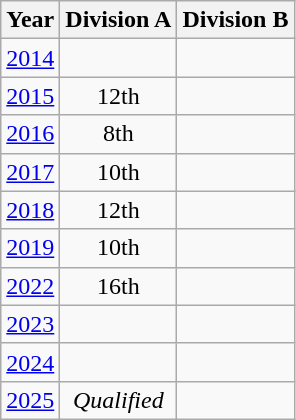<table class="wikitable" style="text-align:center">
<tr>
<th>Year</th>
<th>Division A</th>
<th>Division B</th>
</tr>
<tr>
<td><a href='#'>2014</a></td>
<td></td>
<td></td>
</tr>
<tr>
<td><a href='#'>2015</a></td>
<td>12th</td>
<td></td>
</tr>
<tr>
<td><a href='#'>2016</a></td>
<td>8th</td>
<td></td>
</tr>
<tr>
<td><a href='#'>2017</a></td>
<td>10th</td>
<td></td>
</tr>
<tr>
<td><a href='#'>2018</a></td>
<td>12th</td>
<td></td>
</tr>
<tr>
<td><a href='#'>2019</a></td>
<td>10th</td>
<td></td>
</tr>
<tr>
<td><a href='#'>2022</a></td>
<td>16th</td>
<td></td>
</tr>
<tr>
<td><a href='#'>2023</a></td>
<td></td>
<td></td>
</tr>
<tr>
<td><a href='#'>2024</a></td>
<td></td>
<td></td>
</tr>
<tr>
<td><a href='#'>2025</a></td>
<td><em>Qualified</em></td>
<td></td>
</tr>
</table>
